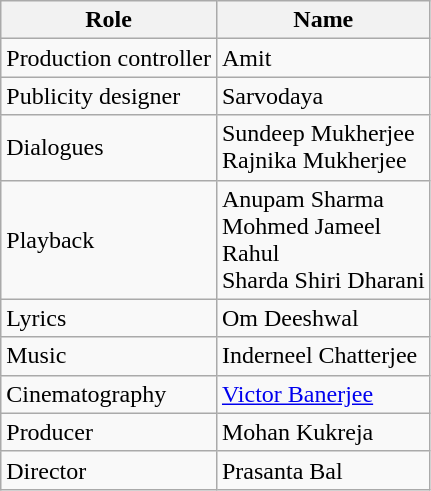<table class="wikitable">
<tr>
<th>Role</th>
<th>Name</th>
</tr>
<tr>
<td>Production controller</td>
<td>Amit</td>
</tr>
<tr>
<td>Publicity designer</td>
<td>Sarvodaya</td>
</tr>
<tr>
<td>Dialogues</td>
<td>Sundeep Mukherjee<br>Rajnika Mukherjee</td>
</tr>
<tr>
<td>Playback</td>
<td>Anupam Sharma<br>Mohmed Jameel<br>Rahul<br>Sharda Shiri Dharani</td>
</tr>
<tr>
<td>Lyrics</td>
<td>Om Deeshwal</td>
</tr>
<tr>
<td>Music</td>
<td>Inderneel Chatterjee</td>
</tr>
<tr>
<td>Cinematography</td>
<td><a href='#'>Victor Banerjee</a></td>
</tr>
<tr>
<td>Producer</td>
<td>Mohan Kukreja</td>
</tr>
<tr>
<td>Director</td>
<td>Prasanta Bal</td>
</tr>
</table>
